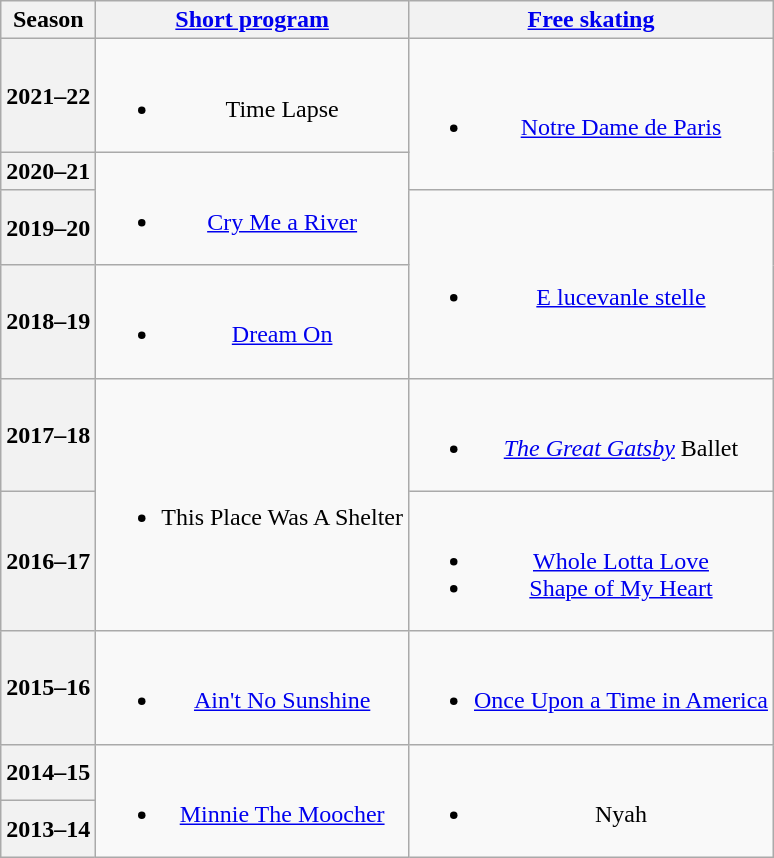<table class=wikitable style=text-align:center>
<tr>
<th>Season</th>
<th><a href='#'>Short program</a></th>
<th><a href='#'>Free skating</a></th>
</tr>
<tr>
<th>2021–22 <br></th>
<td><br><ul><li>Time Lapse <br></li></ul></td>
<td rowspan="2"><br><ul><li><a href='#'>Notre Dame de Paris</a> <br></li></ul></td>
</tr>
<tr>
<th>2020–21 <br></th>
<td rowspan="2"><br><ul><li><a href='#'>Cry Me a River</a> <br></li></ul></td>
</tr>
<tr>
<th>2019–20 <br></th>
<td rowspan="2"><br><ul><li><a href='#'>E lucevanle stelle</a> <br></li></ul></td>
</tr>
<tr>
<th>2018–19 <br></th>
<td><br><ul><li><a href='#'>Dream On</a> <br></li></ul></td>
</tr>
<tr>
<th>2017–18 <br></th>
<td rowspan="2"><br><ul><li>This Place Was A Shelter <br></li></ul></td>
<td><br><ul><li><em><a href='#'>The Great Gatsby</a></em> Ballet <br></li></ul></td>
</tr>
<tr>
<th>2016–17 <br></th>
<td><br><ul><li><a href='#'>Whole Lotta Love</a></li><li><a href='#'>Shape of My Heart</a> <br></li></ul></td>
</tr>
<tr>
<th>2015–16 <br></th>
<td><br><ul><li><a href='#'>Ain't No Sunshine</a> <br></li></ul></td>
<td><br><ul><li><a href='#'>Once Upon a Time in America</a> <br></li></ul></td>
</tr>
<tr>
<th>2014–15</th>
<td rowspan="2"><br><ul><li><a href='#'>Minnie The Moocher</a> <br></li></ul></td>
<td rowspan="2"><br><ul><li>Nyah <br></li></ul></td>
</tr>
<tr>
<th>2013–14</th>
</tr>
</table>
